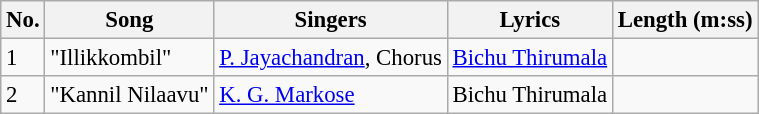<table class="wikitable" style="font-size:95%;">
<tr>
<th>No.</th>
<th>Song</th>
<th>Singers</th>
<th>Lyrics</th>
<th>Length (m:ss)</th>
</tr>
<tr>
<td>1</td>
<td>"Illikkombil"</td>
<td><a href='#'>P. Jayachandran</a>, Chorus</td>
<td><a href='#'>Bichu Thirumala</a></td>
<td></td>
</tr>
<tr>
<td>2</td>
<td>"Kannil Nilaavu"</td>
<td><a href='#'>K. G. Markose</a></td>
<td>Bichu Thirumala</td>
<td></td>
</tr>
</table>
